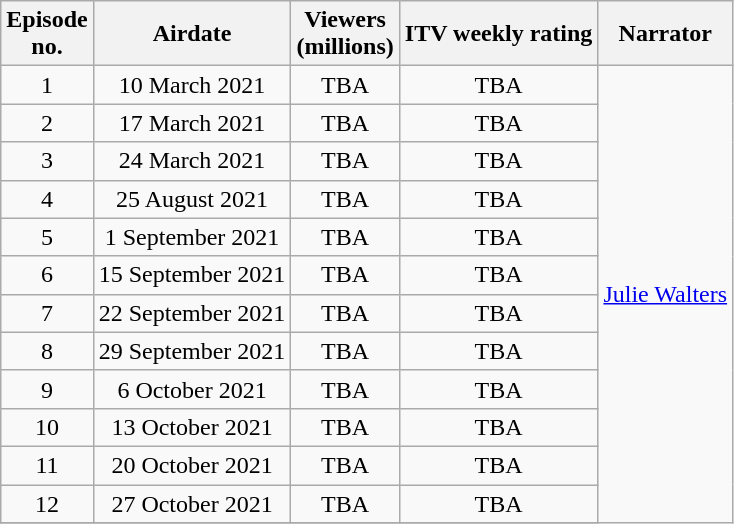<table class="wikitable" style="text-align:center">
<tr>
<th scope="col">Episode<br>no.</th>
<th scope="col">Airdate</th>
<th scope="col">Viewers<br>(millions)</th>
<th scope="col">ITV weekly rating</th>
<th scope="col">Narrator</th>
</tr>
<tr>
<td>1</td>
<td>10 March 2021</td>
<td>TBA</td>
<td>TBA</td>
<td rowspan="16"><a href='#'>Julie Walters</a></td>
</tr>
<tr>
<td>2</td>
<td>17 March 2021</td>
<td>TBA</td>
<td>TBA</td>
</tr>
<tr>
<td>3</td>
<td>24 March 2021</td>
<td>TBA</td>
<td>TBA</td>
</tr>
<tr>
<td>4</td>
<td>25 August 2021</td>
<td>TBA</td>
<td>TBA</td>
</tr>
<tr>
<td>5</td>
<td>1 September 2021</td>
<td>TBA</td>
<td>TBA</td>
</tr>
<tr>
<td>6</td>
<td>15 September 2021</td>
<td>TBA</td>
<td>TBA</td>
</tr>
<tr>
<td>7</td>
<td>22 September 2021</td>
<td>TBA</td>
<td>TBA</td>
</tr>
<tr>
<td>8</td>
<td>29 September 2021</td>
<td>TBA</td>
<td>TBA</td>
</tr>
<tr>
<td>9</td>
<td>6 October 2021</td>
<td>TBA</td>
<td>TBA</td>
</tr>
<tr>
<td>10</td>
<td>13 October 2021</td>
<td>TBA</td>
<td>TBA</td>
</tr>
<tr>
<td>11</td>
<td>20 October 2021</td>
<td>TBA</td>
<td>TBA</td>
</tr>
<tr>
<td>12</td>
<td>27 October 2021</td>
<td>TBA</td>
<td>TBA</td>
</tr>
<tr>
</tr>
</table>
